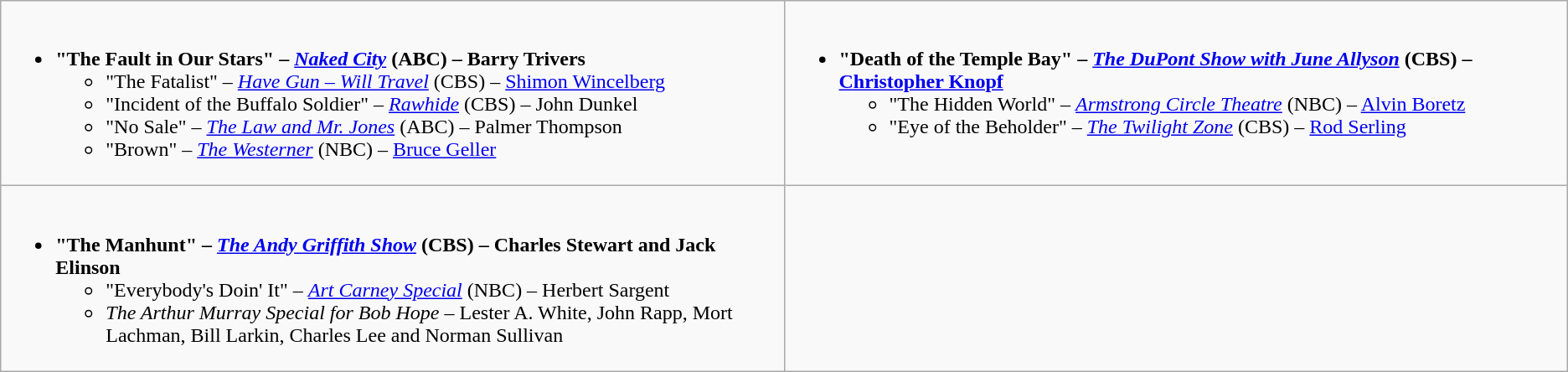<table class="wikitable">
<tr>
<td valign="top" width="50%"><br><ul><li><strong>"The Fault in Our Stars" – <em><a href='#'>Naked City</a></em> (ABC) – Barry Trivers</strong><ul><li>"The Fatalist" – <em><a href='#'>Have Gun – Will Travel</a></em> (CBS) – <a href='#'>Shimon Wincelberg</a></li><li>"Incident of the Buffalo Soldier" – <em><a href='#'>Rawhide</a></em> (CBS) – John Dunkel</li><li>"No Sale" – <em><a href='#'>The Law and Mr. Jones</a></em> (ABC) – Palmer Thompson</li><li>"Brown" – <em><a href='#'>The Westerner</a></em> (NBC) – <a href='#'>Bruce Geller</a></li></ul></li></ul></td>
<td valign="top"><br><ul><li><strong>"Death of the Temple Bay" – <em><a href='#'>The DuPont Show with June Allyson</a></em> (CBS) – <a href='#'>Christopher Knopf</a></strong><ul><li>"The Hidden World" – <em><a href='#'>Armstrong Circle Theatre</a></em> (NBC) – <a href='#'>Alvin Boretz</a></li><li>"Eye of the Beholder" – <em><a href='#'>The Twilight Zone</a></em> (CBS) – <a href='#'>Rod Serling</a></li></ul></li></ul></td>
</tr>
<tr>
<td valign="top"><br><ul><li><strong>"The Manhunt" – <em><a href='#'>The Andy Griffith Show</a></em> (CBS) – Charles Stewart and Jack Elinson</strong><ul><li>"Everybody's Doin' It" – <em><a href='#'>Art Carney Special</a></em> (NBC) – Herbert Sargent</li><li><em>The Arthur Murray Special for Bob Hope</em> – Lester A. White, John Rapp, Mort Lachman, Bill Larkin, Charles Lee and Norman Sullivan</li></ul></li></ul></td>
</tr>
</table>
